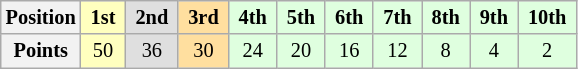<table class="wikitable" style="font-size:85%; text-align:center">
<tr>
<th>Position</th>
<td style="background:#FFFFBF;"> <strong>1st</strong> </td>
<td style="background:#DFDFDF;"> <strong>2nd</strong> </td>
<td style="background:#FFDF9F;"> <strong>3rd</strong> </td>
<td style="background:#DFFFDF;"> <strong>4th</strong> </td>
<td style="background:#DFFFDF;"> <strong>5th</strong> </td>
<td style="background:#DFFFDF;"> <strong>6th</strong> </td>
<td style="background:#DFFFDF;"> <strong>7th</strong> </td>
<td style="background:#DFFFDF;"> <strong>8th</strong> </td>
<td style="background:#DFFFDF;"> <strong>9th</strong> </td>
<td style="background:#DFFFDF;"> <strong>10th</strong> </td>
</tr>
<tr>
<th>Points</th>
<td style="background:#FFFFBF;">50</td>
<td style="background:#DFDFDF;">36</td>
<td style="background:#FFDF9F;">30</td>
<td style="background:#DFFFDF;">24</td>
<td style="background:#DFFFDF;">20</td>
<td style="background:#DFFFDF;">16</td>
<td style="background:#DFFFDF;">12</td>
<td style="background:#DFFFDF;">8</td>
<td style="background:#DFFFDF;">4</td>
<td style="background:#DFFFDF;">2</td>
</tr>
</table>
